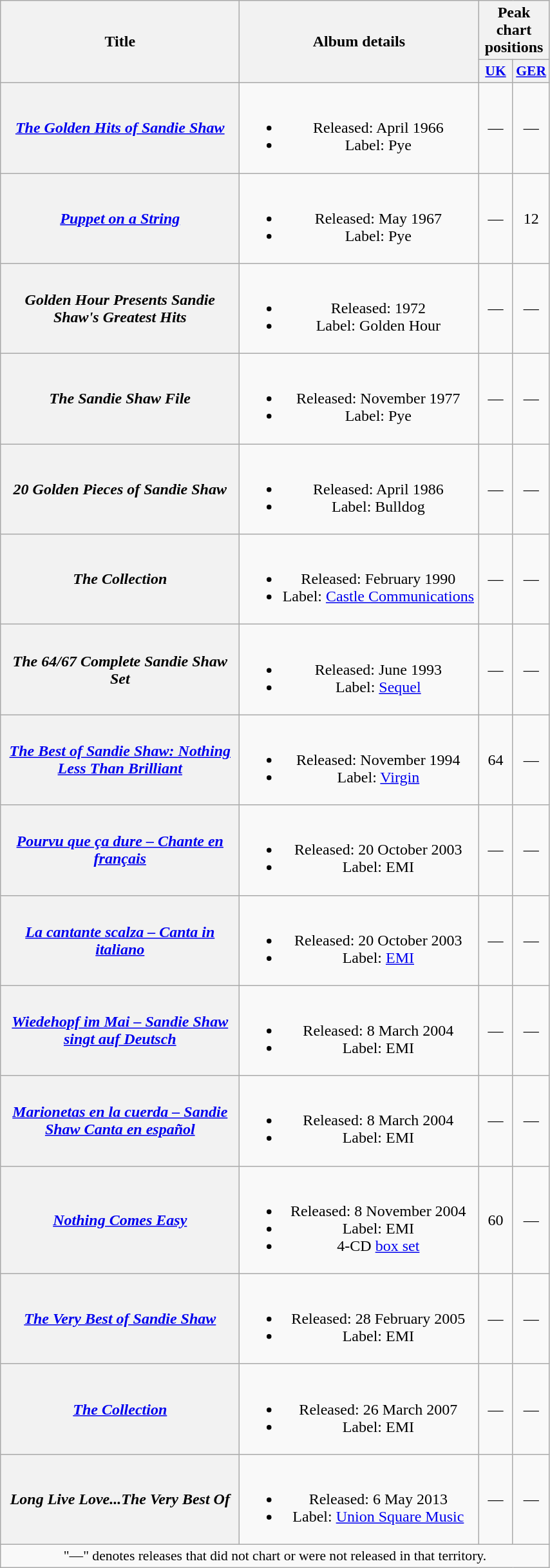<table class="wikitable plainrowheaders" style="text-align:center;">
<tr>
<th rowspan="2" scope="col" style="width:15em;">Title</th>
<th rowspan="2" scope="col" style="width:15em;">Album details</th>
<th colspan="2">Peak chart positions</th>
</tr>
<tr>
<th scope="col" style="width:2em;font-size:90%;"><a href='#'>UK</a><br></th>
<th scope="col" style="width:2em;font-size:90%;"><a href='#'>GER</a><br></th>
</tr>
<tr>
<th scope="row"><em><a href='#'>The Golden Hits of Sandie Shaw</a></em></th>
<td><br><ul><li>Released: April 1966</li><li>Label: Pye</li></ul></td>
<td>—</td>
<td>—</td>
</tr>
<tr>
<th scope="row"><em><a href='#'>Puppet on a String</a></em></th>
<td><br><ul><li>Released: May 1967</li><li>Label: Pye</li></ul></td>
<td>—</td>
<td>12</td>
</tr>
<tr>
<th scope="row"><em>Golden Hour Presents Sandie Shaw's Greatest Hits</em></th>
<td><br><ul><li>Released: 1972</li><li>Label: Golden Hour</li></ul></td>
<td>—</td>
<td>—</td>
</tr>
<tr>
<th scope="row"><em>The Sandie Shaw File</em></th>
<td><br><ul><li>Released: November 1977</li><li>Label: Pye</li></ul></td>
<td>—</td>
<td>—</td>
</tr>
<tr>
<th scope="row"><em>20 Golden Pieces of Sandie Shaw</em></th>
<td><br><ul><li>Released: April 1986</li><li>Label: Bulldog</li></ul></td>
<td>—</td>
<td>—</td>
</tr>
<tr>
<th scope="row"><em>The Collection</em></th>
<td><br><ul><li>Released: February 1990</li><li>Label: <a href='#'>Castle Communications</a></li></ul></td>
<td>—</td>
<td>—</td>
</tr>
<tr>
<th scope="row"><em>The 64/67 Complete Sandie Shaw Set</em></th>
<td><br><ul><li>Released: June 1993</li><li>Label: <a href='#'>Sequel</a></li></ul></td>
<td>—</td>
<td>—</td>
</tr>
<tr>
<th scope="row"><em><a href='#'>The Best of Sandie Shaw: Nothing Less Than Brilliant</a></em></th>
<td><br><ul><li>Released: November 1994</li><li>Label: <a href='#'>Virgin</a></li></ul></td>
<td>64</td>
<td>—</td>
</tr>
<tr>
<th scope="row"><em><a href='#'>Pourvu que ça dure – Chante en français</a></em></th>
<td><br><ul><li>Released: 20 October 2003</li><li>Label: EMI</li></ul></td>
<td>—</td>
<td>—</td>
</tr>
<tr>
<th scope="row"><em><a href='#'>La cantante scalza – Canta in italiano</a></em></th>
<td><br><ul><li>Released: 20 October 2003</li><li>Label: <a href='#'>EMI</a></li></ul></td>
<td>—</td>
<td>—</td>
</tr>
<tr>
<th scope="row"><em><a href='#'>Wiedehopf im Mai – Sandie Shaw singt auf Deutsch</a></em></th>
<td><br><ul><li>Released: 8 March 2004</li><li>Label: EMI</li></ul></td>
<td>—</td>
<td>—</td>
</tr>
<tr>
<th scope="row"><em><a href='#'>Marionetas en la cuerda – Sandie Shaw Canta en español</a></em></th>
<td><br><ul><li>Released: 8 March 2004</li><li>Label: EMI</li></ul></td>
<td>—</td>
<td>—</td>
</tr>
<tr>
<th scope="row"><em><a href='#'>Nothing Comes Easy</a></em></th>
<td><br><ul><li>Released: 8 November 2004</li><li>Label: EMI</li><li>4-CD <a href='#'>box set</a></li></ul></td>
<td>60</td>
<td>—</td>
</tr>
<tr>
<th scope="row"><em><a href='#'>The Very Best of Sandie Shaw</a></em></th>
<td><br><ul><li>Released: 28 February 2005</li><li>Label: EMI</li></ul></td>
<td>—</td>
<td>—</td>
</tr>
<tr>
<th scope="row"><em><a href='#'>The Collection</a></em></th>
<td><br><ul><li>Released: 26 March 2007</li><li>Label: EMI</li></ul></td>
<td>—</td>
<td>—</td>
</tr>
<tr>
<th scope="row"><em>Long Live Love...The Very Best Of</em></th>
<td><br><ul><li>Released: 6 May 2013</li><li>Label: <a href='#'>Union Square Music</a></li></ul></td>
<td>—</td>
<td>—</td>
</tr>
<tr>
<td colspan="4" style="font-size:90%">"—" denotes releases that did not chart or were not released in that territory.</td>
</tr>
</table>
